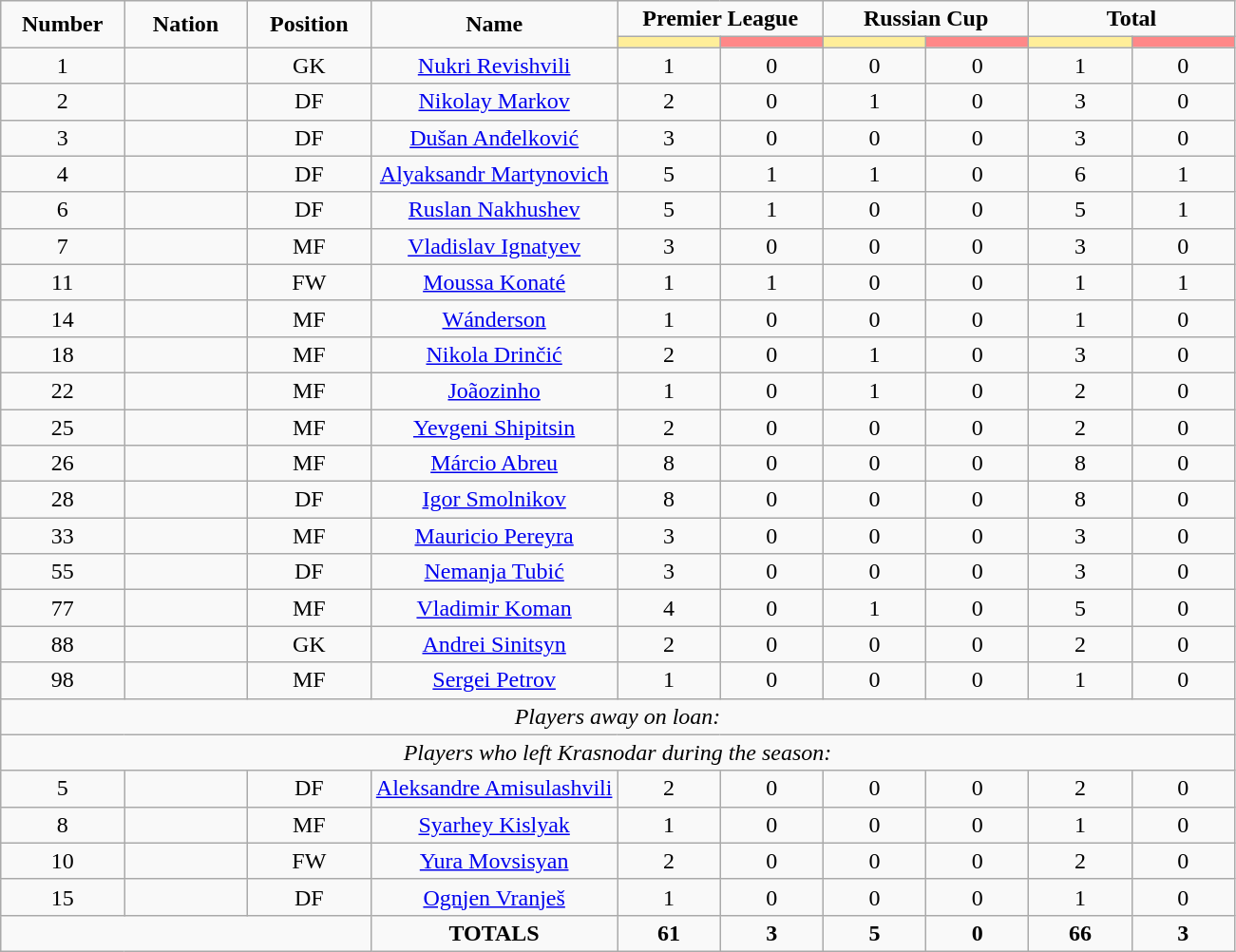<table class="wikitable" style="font-size: 100%; text-align: center;">
<tr>
<td rowspan="2" width="10%" align="center"><strong>Number</strong></td>
<td rowspan="2" width="10%" align="center"><strong>Nation</strong></td>
<td rowspan="2" width="10%" align="center"><strong>Position</strong></td>
<td rowspan="2" width="20%" align="center"><strong>Name</strong></td>
<td colspan="2" align="center"><strong>Premier League</strong></td>
<td colspan="2" align="center"><strong>Russian Cup</strong></td>
<td colspan="2" align="center"><strong>Total</strong></td>
</tr>
<tr>
<th width=60 style="background: #FFEE99"></th>
<th width=60 style="background: #FF8888"></th>
<th width=60 style="background: #FFEE99"></th>
<th width=60 style="background: #FF8888"></th>
<th width=60 style="background: #FFEE99"></th>
<th width=60 style="background: #FF8888"></th>
</tr>
<tr>
<td>1</td>
<td></td>
<td>GK</td>
<td><a href='#'>Nukri Revishvili</a></td>
<td>1</td>
<td>0</td>
<td>0</td>
<td>0</td>
<td>1</td>
<td>0</td>
</tr>
<tr>
<td>2</td>
<td></td>
<td>DF</td>
<td><a href='#'>Nikolay Markov</a></td>
<td>2</td>
<td>0</td>
<td>1</td>
<td>0</td>
<td>3</td>
<td>0</td>
</tr>
<tr>
<td>3</td>
<td></td>
<td>DF</td>
<td><a href='#'>Dušan Anđelković</a></td>
<td>3</td>
<td>0</td>
<td>0</td>
<td>0</td>
<td>3</td>
<td>0</td>
</tr>
<tr>
<td>4</td>
<td></td>
<td>DF</td>
<td><a href='#'>Alyaksandr Martynovich</a></td>
<td>5</td>
<td>1</td>
<td>1</td>
<td>0</td>
<td>6</td>
<td>1</td>
</tr>
<tr>
<td>6</td>
<td></td>
<td>DF</td>
<td><a href='#'>Ruslan Nakhushev</a></td>
<td>5</td>
<td>1</td>
<td>0</td>
<td>0</td>
<td>5</td>
<td>1</td>
</tr>
<tr>
<td>7</td>
<td></td>
<td>MF</td>
<td><a href='#'>Vladislav Ignatyev</a></td>
<td>3</td>
<td>0</td>
<td>0</td>
<td>0</td>
<td>3</td>
<td>0</td>
</tr>
<tr>
<td>11</td>
<td></td>
<td>FW</td>
<td><a href='#'>Moussa Konaté</a></td>
<td>1</td>
<td>1</td>
<td>0</td>
<td>0</td>
<td>1</td>
<td>1</td>
</tr>
<tr>
<td>14</td>
<td></td>
<td>MF</td>
<td><a href='#'>Wánderson</a></td>
<td>1</td>
<td>0</td>
<td>0</td>
<td>0</td>
<td>1</td>
<td>0</td>
</tr>
<tr>
<td>18</td>
<td></td>
<td>MF</td>
<td><a href='#'>Nikola Drinčić</a></td>
<td>2</td>
<td>0</td>
<td>1</td>
<td>0</td>
<td>3</td>
<td>0</td>
</tr>
<tr>
<td>22</td>
<td></td>
<td>MF</td>
<td><a href='#'>Joãozinho</a></td>
<td>1</td>
<td>0</td>
<td>1</td>
<td>0</td>
<td>2</td>
<td>0</td>
</tr>
<tr>
<td>25</td>
<td></td>
<td>MF</td>
<td><a href='#'>Yevgeni Shipitsin</a></td>
<td>2</td>
<td>0</td>
<td>0</td>
<td>0</td>
<td>2</td>
<td>0</td>
</tr>
<tr>
<td>26</td>
<td></td>
<td>MF</td>
<td><a href='#'>Márcio Abreu</a></td>
<td>8</td>
<td>0</td>
<td>0</td>
<td>0</td>
<td>8</td>
<td>0</td>
</tr>
<tr>
<td>28</td>
<td></td>
<td>DF</td>
<td><a href='#'>Igor Smolnikov</a></td>
<td>8</td>
<td>0</td>
<td>0</td>
<td>0</td>
<td>8</td>
<td>0</td>
</tr>
<tr>
<td>33</td>
<td></td>
<td>MF</td>
<td><a href='#'>Mauricio Pereyra</a></td>
<td>3</td>
<td>0</td>
<td>0</td>
<td>0</td>
<td>3</td>
<td>0</td>
</tr>
<tr>
<td>55</td>
<td></td>
<td>DF</td>
<td><a href='#'>Nemanja Tubić</a></td>
<td>3</td>
<td>0</td>
<td>0</td>
<td>0</td>
<td>3</td>
<td>0</td>
</tr>
<tr>
<td>77</td>
<td></td>
<td>MF</td>
<td><a href='#'>Vladimir Koman</a></td>
<td>4</td>
<td>0</td>
<td>1</td>
<td>0</td>
<td>5</td>
<td>0</td>
</tr>
<tr>
<td>88</td>
<td></td>
<td>GK</td>
<td><a href='#'>Andrei Sinitsyn</a></td>
<td>2</td>
<td>0</td>
<td>0</td>
<td>0</td>
<td>2</td>
<td>0</td>
</tr>
<tr>
<td>98</td>
<td></td>
<td>MF</td>
<td><a href='#'>Sergei Petrov</a></td>
<td>1</td>
<td>0</td>
<td>0</td>
<td>0</td>
<td>1</td>
<td>0</td>
</tr>
<tr>
<td colspan="14"><em>Players away on loan:</em></td>
</tr>
<tr>
<td colspan="14"><em>Players who left Krasnodar during the season:</em></td>
</tr>
<tr>
<td>5</td>
<td></td>
<td>DF</td>
<td><a href='#'>Aleksandre Amisulashvili</a></td>
<td>2</td>
<td>0</td>
<td>0</td>
<td>0</td>
<td>2</td>
<td>0</td>
</tr>
<tr>
<td>8</td>
<td></td>
<td>MF</td>
<td><a href='#'>Syarhey Kislyak</a></td>
<td>1</td>
<td>0</td>
<td>0</td>
<td>0</td>
<td>1</td>
<td>0</td>
</tr>
<tr>
<td>10</td>
<td></td>
<td>FW</td>
<td><a href='#'>Yura Movsisyan</a></td>
<td>2</td>
<td>0</td>
<td>0</td>
<td>0</td>
<td>2</td>
<td>0</td>
</tr>
<tr>
<td>15</td>
<td></td>
<td>DF</td>
<td><a href='#'>Ognjen Vranješ</a></td>
<td>1</td>
<td>0</td>
<td>0</td>
<td>0</td>
<td>1</td>
<td>0</td>
</tr>
<tr>
<td colspan="3"></td>
<td><strong>TOTALS</strong></td>
<td><strong>61</strong></td>
<td><strong>3</strong></td>
<td><strong>5</strong></td>
<td><strong>0</strong></td>
<td><strong>66</strong></td>
<td><strong>3</strong></td>
</tr>
</table>
